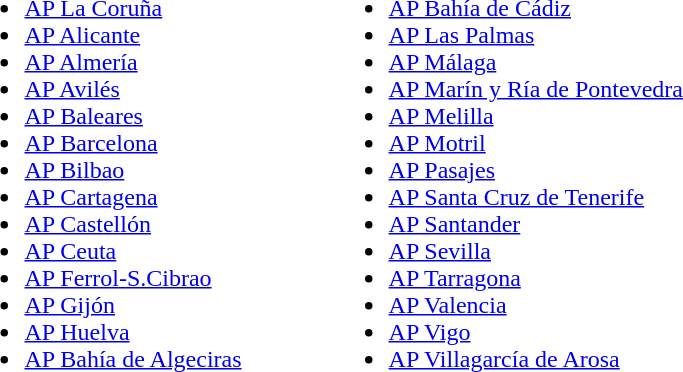<table>
<tr>
<td valign="top"><br><ul><li><a href='#'>AP La Coruña</a></li><li><a href='#'>AP Alicante</a></li><li><a href='#'>AP Almería</a></li><li><a href='#'>AP Avilés</a></li><li><a href='#'>AP Baleares</a></li><li><a href='#'>AP Barcelona</a></li><li><a href='#'>AP Bilbao</a></li><li><a href='#'>AP Cartagena</a></li><li><a href='#'>AP Castellón</a></li><li><a href='#'>AP Ceuta</a></li><li><a href='#'>AP Ferrol-S.Cibrao</a></li><li><a href='#'>AP Gijón</a></li><li><a href='#'>AP Huelva</a></li><li><a href='#'>AP Bahía de Algeciras</a></li></ul></td>
<td width="50"> </td>
<td valign="top"><br><ul><li><a href='#'>AP Bahía de Cádiz</a></li><li><a href='#'>AP Las Palmas</a></li><li><a href='#'>AP Málaga</a></li><li><a href='#'>AP Marín y Ría de Pontevedra</a></li><li><a href='#'>AP Melilla</a></li><li><a href='#'>AP Motril</a></li><li><a href='#'>AP Pasajes</a></li><li><a href='#'>AP Santa Cruz de Tenerife</a></li><li><a href='#'>AP Santander</a></li><li><a href='#'>AP Sevilla</a></li><li><a href='#'>AP Tarragona</a></li><li><a href='#'>AP Valencia</a></li><li><a href='#'>AP Vigo</a></li><li><a href='#'>AP Villagarcía de Arosa</a></li></ul></td>
</tr>
</table>
